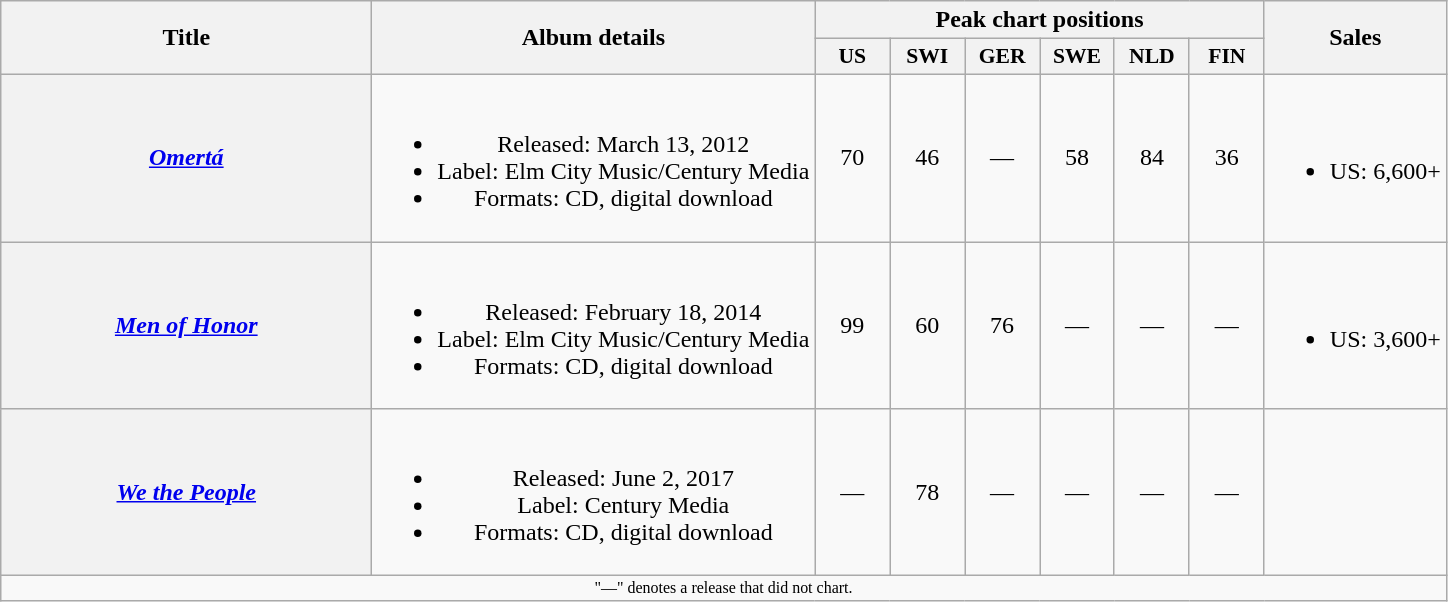<table class="wikitable plainrowheaders" style="text-align:center;">
<tr>
<th scope="col" rowspan="2" style="width:15em;">Title</th>
<th scope="col" rowspan="2">Album details</th>
<th scope="col" colspan="6">Peak chart positions</th>
<th scope="col" rowspan="2">Sales</th>
</tr>
<tr>
<th scope="col" style="width:3em;font-size:90%;">US<br></th>
<th scope="col" style="width:3em;font-size:90%;">SWI<br></th>
<th scope="col" style="width:3em;font-size:90%;">GER<br></th>
<th scope="col" style="width:3em;font-size:90%;">SWE<br></th>
<th scope="col" style="width:3em;font-size:90%;">NLD<br></th>
<th scope="col" style="width:3em;font-size:90%;">FIN<br></th>
</tr>
<tr>
<th scope="row"><em><a href='#'>Omertá</a></em></th>
<td><br><ul><li>Released: March 13, 2012</li><li>Label: Elm City Music/Century Media</li><li>Formats: CD, digital download</li></ul></td>
<td>70</td>
<td>46</td>
<td>—</td>
<td>58</td>
<td>84</td>
<td>36</td>
<td><br><ul><li>US: 6,600+</li></ul></td>
</tr>
<tr>
<th scope="row"><em><a href='#'>Men of Honor</a></em></th>
<td><br><ul><li>Released: February 18, 2014</li><li>Label: Elm City Music/Century Media</li><li>Formats: CD, digital download</li></ul></td>
<td>99</td>
<td>60</td>
<td>76</td>
<td>—</td>
<td>—</td>
<td>—</td>
<td><br><ul><li>US: 3,600+</li></ul></td>
</tr>
<tr>
<th scope="row"><em><a href='#'>We the People</a></em></th>
<td><br><ul><li>Released: June 2, 2017</li><li>Label: Century Media</li><li>Formats: CD, digital download</li></ul></td>
<td>—</td>
<td>78</td>
<td>—</td>
<td>—</td>
<td>—</td>
<td>—</td>
<td></td>
</tr>
<tr>
<td colspan="20" style="text-align:center; font-size:8pt;">"—" denotes a release that did not chart.</td>
</tr>
</table>
